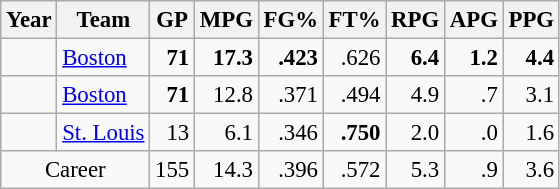<table class="wikitable sortable" style="font-size:95%; text-align:right;">
<tr>
<th>Year</th>
<th>Team</th>
<th>GP</th>
<th>MPG</th>
<th>FG%</th>
<th>FT%</th>
<th>RPG</th>
<th>APG</th>
<th>PPG</th>
</tr>
<tr>
<td style="text-align:left;"></td>
<td style="text-align:left;"><a href='#'>Boston</a></td>
<td><strong>71</strong></td>
<td><strong>17.3</strong></td>
<td><strong>.423</strong></td>
<td>.626</td>
<td><strong>6.4</strong></td>
<td><strong>1.2</strong></td>
<td><strong>4.4</strong></td>
</tr>
<tr>
<td style="text-align:left;"></td>
<td style="text-align:left;"><a href='#'>Boston</a></td>
<td><strong>71</strong></td>
<td>12.8</td>
<td>.371</td>
<td>.494</td>
<td>4.9</td>
<td>.7</td>
<td>3.1</td>
</tr>
<tr>
<td style="text-align:left;"></td>
<td style="text-align:left;"><a href='#'>St. Louis</a></td>
<td>13</td>
<td>6.1</td>
<td>.346</td>
<td><strong>.750</strong></td>
<td>2.0</td>
<td>.0</td>
<td>1.6</td>
</tr>
<tr class="sortbottom">
<td style="text-align:center;" colspan="2">Career</td>
<td>155</td>
<td>14.3</td>
<td>.396</td>
<td>.572</td>
<td>5.3</td>
<td>.9</td>
<td>3.6</td>
</tr>
</table>
